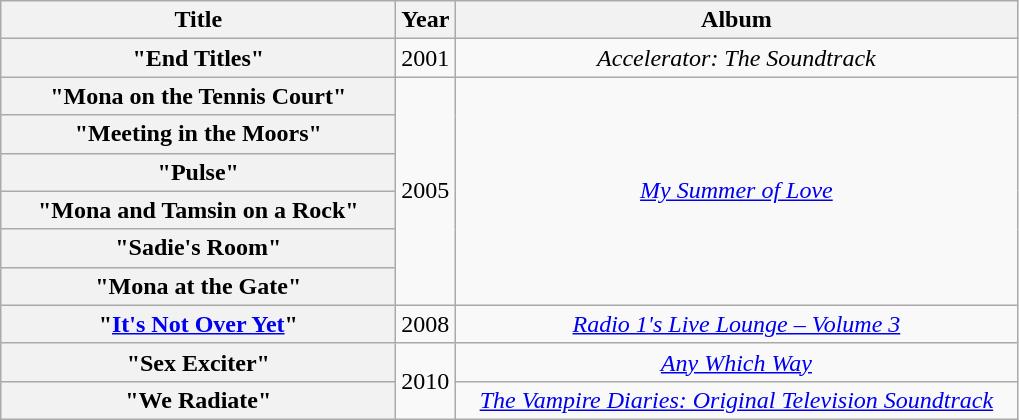<table class="wikitable plainrowheaders" style="text-align:center">
<tr>
<th scope="col" style="width:16em;">Title</th>
<th scope="col" style="width:1em;">Year</th>
<th scope="col" style="width:23em;">Album</th>
</tr>
<tr>
<th scope="row">"End Titles" </th>
<td>2001</td>
<td><em>Accelerator: The Soundtrack</em></td>
</tr>
<tr>
<th scope="row">"Mona on the Tennis Court"</th>
<td rowspan="6">2005</td>
<td rowspan="6"><em><a href='#'>My Summer of Love</a></em></td>
</tr>
<tr>
<th scope="row">"Meeting in the Moors"</th>
</tr>
<tr>
<th scope="row">"Pulse"</th>
</tr>
<tr>
<th scope="row">"Mona and Tamsin on a Rock"</th>
</tr>
<tr>
<th scope="row">"Sadie's Room"</th>
</tr>
<tr>
<th scope="row">"Mona at the Gate"</th>
</tr>
<tr>
<th scope="row">"<a href='#'>It's Not Over Yet</a>"</th>
<td>2008</td>
<td><em><a href='#'>Radio 1's Live Lounge – Volume 3</a></em></td>
</tr>
<tr>
<th scope="row">"Sex Exciter"</th>
<td rowspan="2">2010</td>
<td><em><a href='#'>Any Which Way</a></em></td>
</tr>
<tr>
<th scope="row">"We Radiate"</th>
<td><em><a href='#'>The Vampire Diaries: Original Television Soundtrack</a></em></td>
</tr>
</table>
